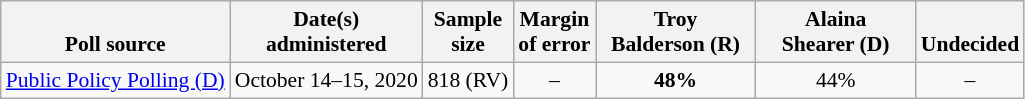<table class="wikitable" style="font-size:90%;text-align:center;">
<tr valign=bottom>
<th>Poll source</th>
<th>Date(s)<br>administered</th>
<th>Sample<br>size</th>
<th>Margin<br>of error</th>
<th style="width:100px;">Troy<br>Balderson (R)</th>
<th style="width:100px;">Alaina<br>Shearer (D)</th>
<th>Undecided</th>
</tr>
<tr>
<td style="text-align:left;"><a href='#'>Public Policy Polling (D)</a></td>
<td>October 14–15, 2020</td>
<td>818 (RV)</td>
<td>–</td>
<td><strong>48%</strong></td>
<td>44%</td>
<td>–</td>
</tr>
</table>
